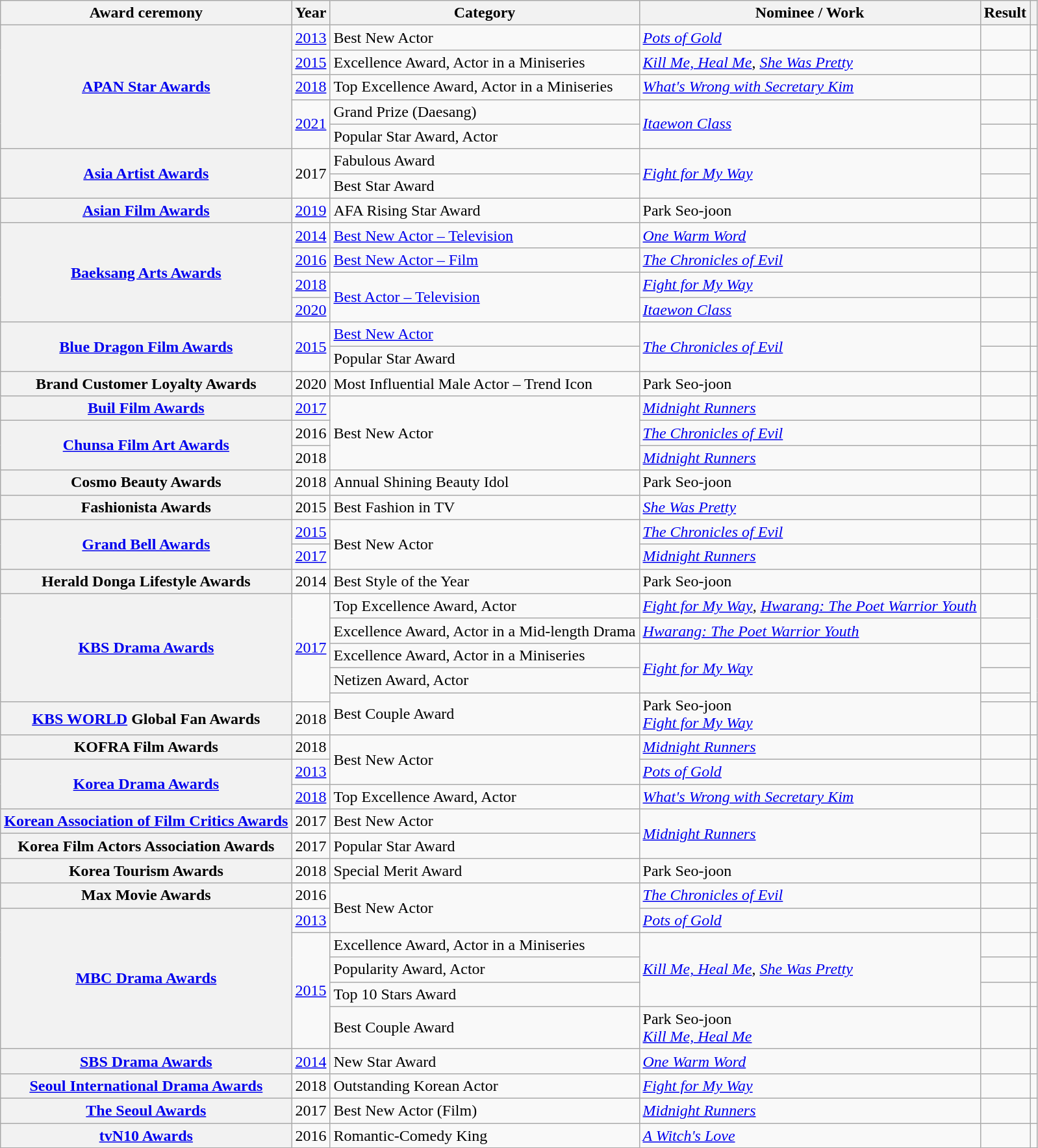<table class="wikitable plainrowheaders sortable">
<tr>
<th scope="col">Award ceremony</th>
<th scope="col">Year</th>
<th scope="col">Category</th>
<th scope="col">Nominee / Work</th>
<th scope="col">Result</th>
<th scope="col" class="unsortable"></th>
</tr>
<tr>
<th scope="row"  rowspan="5"><a href='#'>APAN Star Awards</a></th>
<td style="text-align:center"><a href='#'>2013</a></td>
<td>Best New Actor</td>
<td><em><a href='#'>Pots of Gold</a></em></td>
<td></td>
<td style="text-align:center"></td>
</tr>
<tr>
<td style="text-align:center"><a href='#'>2015</a></td>
<td>Excellence Award, Actor in a Miniseries</td>
<td><em><a href='#'>Kill Me, Heal Me</a></em>, <em><a href='#'>She Was Pretty</a></em></td>
<td></td>
<td style="text-align:center"></td>
</tr>
<tr>
<td style="text-align:center"><a href='#'>2018</a></td>
<td>Top Excellence Award, Actor in a Miniseries</td>
<td><em><a href='#'>What's Wrong with Secretary Kim</a></em></td>
<td></td>
<td style="text-align:center"></td>
</tr>
<tr>
<td rowspan="2" style="text-align:center"><a href='#'>2021</a></td>
<td>Grand Prize (Daesang)</td>
<td rowspan="2"><em><a href='#'>Itaewon Class</a></em></td>
<td></td>
<td style="text-align:center"></td>
</tr>
<tr>
<td>Popular Star Award, Actor</td>
<td></td>
<td style="text-align:center"></td>
</tr>
<tr>
<th scope="row"  rowspan="2"><a href='#'>Asia Artist Awards</a></th>
<td rowspan="2" style="text-align:center">2017</td>
<td>Fabulous Award</td>
<td rowspan="2"><em><a href='#'>Fight for My Way</a></em></td>
<td></td>
<td rowspan="2" style="text-align:center"></td>
</tr>
<tr>
<td>Best Star Award</td>
<td></td>
</tr>
<tr>
<th scope="row"><a href='#'>Asian Film Awards</a></th>
<td style="text-align:center"><a href='#'>2019</a></td>
<td>AFA Rising Star Award</td>
<td>Park Seo-joon</td>
<td></td>
<td style="text-align:center"></td>
</tr>
<tr>
<th scope="row"  rowspan="4"><a href='#'>Baeksang Arts Awards</a></th>
<td style="text-align:center"><a href='#'>2014</a></td>
<td><a href='#'>Best New Actor – Television</a></td>
<td><em><a href='#'>One Warm Word</a></em></td>
<td></td>
<td style="text-align:center"></td>
</tr>
<tr>
<td style="text-align:center"><a href='#'>2016</a></td>
<td><a href='#'>Best New Actor – Film</a></td>
<td><em><a href='#'>The Chronicles of Evil</a></em></td>
<td></td>
<td style="text-align:center"></td>
</tr>
<tr>
<td style="text-align:center"><a href='#'>2018</a></td>
<td rowspan="2"><a href='#'>Best Actor – Television</a></td>
<td><em><a href='#'>Fight for My Way</a></em></td>
<td></td>
<td style="text-align:center"></td>
</tr>
<tr>
<td style="text-align:center"><a href='#'>2020</a></td>
<td><em><a href='#'>Itaewon Class</a></em></td>
<td></td>
<td style="text-align:center"></td>
</tr>
<tr>
<th scope="row"  rowspan="2"><a href='#'>Blue Dragon Film Awards</a></th>
<td rowspan="2" style="text-align:center"><a href='#'>2015</a></td>
<td><a href='#'>Best New Actor</a></td>
<td rowspan="2"><em><a href='#'>The Chronicles of Evil</a></em></td>
<td></td>
<td style="text-align:center"></td>
</tr>
<tr>
<td>Popular Star Award</td>
<td></td>
<td style="text-align:center"></td>
</tr>
<tr>
<th scope="row">Brand Customer Loyalty Awards</th>
<td style="text-align:center">2020</td>
<td>Most Influential Male Actor – Trend Icon</td>
<td>Park Seo-joon</td>
<td></td>
<td style="text-align:center"></td>
</tr>
<tr>
<th scope="row"><a href='#'>Buil Film Awards</a></th>
<td style="text-align:center"><a href='#'>2017</a></td>
<td rowspan="3">Best New Actor</td>
<td><em><a href='#'>Midnight Runners</a></em></td>
<td></td>
<td style="text-align:center"></td>
</tr>
<tr>
<th scope="row" rowspan="2"><a href='#'>Chunsa Film Art Awards</a></th>
<td style="text-align:center">2016</td>
<td><em><a href='#'>The Chronicles of Evil</a></em></td>
<td></td>
<td style="text-align:center"></td>
</tr>
<tr>
<td style="text-align:center">2018</td>
<td><em><a href='#'>Midnight Runners</a></em></td>
<td></td>
<td style="text-align:center"></td>
</tr>
<tr>
<th scope="row">Cosmo Beauty Awards</th>
<td style="text-align:center">2018</td>
<td>Annual Shining Beauty Idol</td>
<td>Park Seo-joon</td>
<td></td>
<td style="text-align:center"></td>
</tr>
<tr>
<th scope="row">Fashionista Awards</th>
<td style="text-align:center">2015</td>
<td>Best Fashion in TV</td>
<td><em><a href='#'>She Was Pretty</a></em></td>
<td></td>
<td style="text-align:center"></td>
</tr>
<tr>
<th scope="row" rowspan="2"><a href='#'>Grand Bell Awards</a></th>
<td style="text-align:center"><a href='#'>2015</a></td>
<td rowspan="2">Best New Actor</td>
<td><em><a href='#'>The Chronicles of Evil</a></em></td>
<td></td>
<td style="text-align:center"></td>
</tr>
<tr>
<td style="text-align:center"><a href='#'>2017</a></td>
<td><em><a href='#'>Midnight Runners</a></em></td>
<td></td>
<td style="text-align:center"></td>
</tr>
<tr>
<th scope="row">Herald Donga Lifestyle Awards</th>
<td style="text-align:center">2014</td>
<td>Best Style of the Year</td>
<td>Park Seo-joon</td>
<td></td>
<td style="text-align:center"></td>
</tr>
<tr>
<th scope="row"  rowspan="5"><a href='#'>KBS Drama Awards</a></th>
<td rowspan="5" style="text-align:center"><a href='#'>2017</a></td>
<td>Top Excellence Award, Actor</td>
<td><em><a href='#'>Fight for My Way</a></em>, <em><a href='#'>Hwarang: The Poet Warrior Youth</a></em></td>
<td></td>
<td rowspan="5" style="text-align:center"></td>
</tr>
<tr>
<td>Excellence Award, Actor in a Mid-length Drama</td>
<td><em><a href='#'>Hwarang: The Poet Warrior Youth</a></em></td>
<td></td>
</tr>
<tr>
<td>Excellence Award, Actor in a Miniseries</td>
<td rowspan="2"><em><a href='#'>Fight for My Way</a></em></td>
<td></td>
</tr>
<tr>
<td>Netizen Award, Actor</td>
<td></td>
</tr>
<tr>
<td rowspan="2">Best Couple Award</td>
<td rowspan="2">Park Seo-joon <br> <em><a href='#'>Fight for My Way</a></em></td>
<td></td>
</tr>
<tr>
<th scope="row"><a href='#'>KBS WORLD</a> Global Fan Awards</th>
<td style="text-align:center">2018</td>
<td></td>
<td style="text-align:center"></td>
</tr>
<tr>
<th scope="row">KOFRA Film Awards</th>
<td style="text-align:center">2018</td>
<td rowspan="2">Best New Actor</td>
<td><em><a href='#'>Midnight Runners</a></em></td>
<td></td>
<td style="text-align:center"></td>
</tr>
<tr>
<th scope="row" rowspan="2"><a href='#'>Korea Drama Awards</a></th>
<td style="text-align:center"><a href='#'>2013</a></td>
<td><em><a href='#'>Pots of Gold</a></em></td>
<td></td>
<td style="text-align:center"></td>
</tr>
<tr>
<td style="text-align:center"><a href='#'>2018</a></td>
<td>Top Excellence Award, Actor</td>
<td><em><a href='#'>What's Wrong with Secretary Kim</a></em></td>
<td></td>
<td style="text-align:center"></td>
</tr>
<tr>
<th scope="row"><a href='#'>Korean Association of Film Critics Awards</a></th>
<td style="text-align:center">2017</td>
<td>Best New Actor</td>
<td rowspan="2"><em><a href='#'>Midnight Runners</a></em></td>
<td></td>
<td style="text-align:center"></td>
</tr>
<tr>
<th scope="row">Korea Film Actors Association Awards</th>
<td style="text-align:center">2017</td>
<td>Popular Star Award</td>
<td></td>
<td style="text-align:center"></td>
</tr>
<tr>
<th scope="row">Korea Tourism Awards</th>
<td style="text-align:center">2018</td>
<td>Special Merit Award</td>
<td>Park Seo-joon</td>
<td></td>
<td style="text-align:center"></td>
</tr>
<tr>
<th scope="row">Max Movie Awards</th>
<td style="text-align:center">2016</td>
<td rowspan="2">Best New Actor</td>
<td><em><a href='#'>The Chronicles of Evil</a></em></td>
<td></td>
<td style="text-align:center"></td>
</tr>
<tr>
<th scope="row"  rowspan="5"><a href='#'>MBC Drama Awards</a></th>
<td style="text-align:center"><a href='#'>2013</a></td>
<td><em><a href='#'>Pots of Gold</a></em></td>
<td></td>
<td style="text-align:center"></td>
</tr>
<tr>
<td rowspan="4" style="text-align:center"><a href='#'>2015</a></td>
<td>Excellence Award, Actor in a Miniseries</td>
<td rowspan="3"><em><a href='#'>Kill Me, Heal Me</a></em>, <em><a href='#'>She Was Pretty</a></em></td>
<td></td>
<td style="text-align:center"></td>
</tr>
<tr>
<td>Popularity Award, Actor</td>
<td></td>
<td style="text-align:center"></td>
</tr>
<tr>
<td>Top 10 Stars Award</td>
<td></td>
<td style="text-align:center"></td>
</tr>
<tr>
<td>Best Couple Award</td>
<td>Park Seo-joon  <br> <em><a href='#'>Kill Me, Heal Me</a></em></td>
<td></td>
<td style="text-align:center"></td>
</tr>
<tr>
<th scope="row"><a href='#'>SBS Drama Awards</a></th>
<td style="text-align:center"><a href='#'>2014</a></td>
<td>New Star Award</td>
<td><em><a href='#'>One Warm Word</a></em></td>
<td></td>
<td style="text-align:center"></td>
</tr>
<tr>
<th scope="row"><a href='#'>Seoul International Drama Awards</a></th>
<td style="text-align:center">2018</td>
<td>Outstanding Korean Actor</td>
<td><em><a href='#'>Fight for My Way</a></em></td>
<td></td>
<td style="text-align:center"></td>
</tr>
<tr>
<th scope="row"><a href='#'>The Seoul Awards</a></th>
<td style="text-align:center">2017</td>
<td>Best New Actor (Film)</td>
<td><em><a href='#'>Midnight Runners</a></em></td>
<td></td>
<td style="text-align:center"></td>
</tr>
<tr>
<th scope="row"><a href='#'>tvN10 Awards</a></th>
<td style="text-align:center">2016</td>
<td>Romantic-Comedy King</td>
<td><em><a href='#'>A Witch's Love</a></em></td>
<td></td>
<td style="text-align:center"></td>
</tr>
</table>
